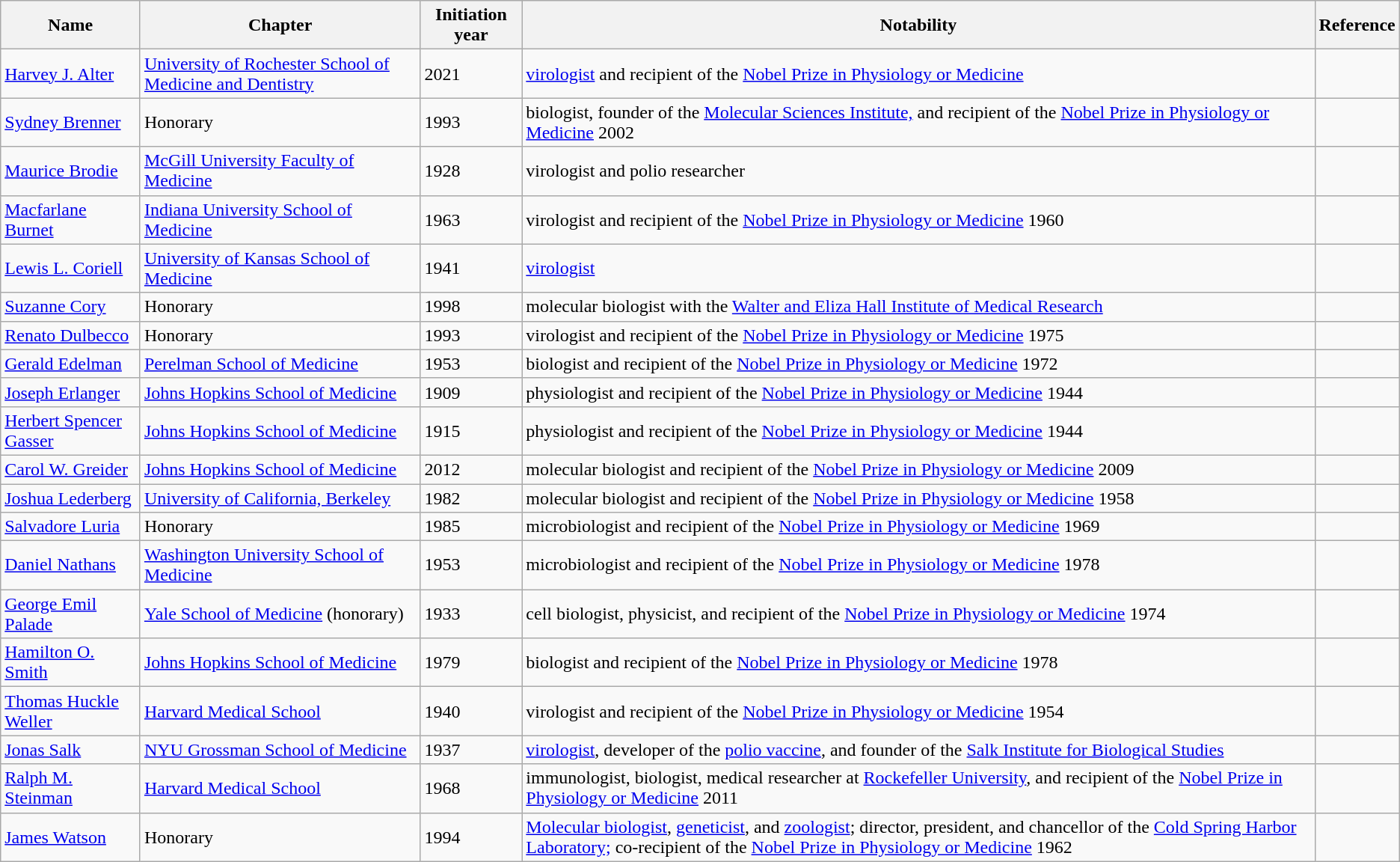<table class="wikitable sortable">
<tr>
<th>Name</th>
<th>Chapter</th>
<th>Initiation year</th>
<th>Notability</th>
<th>Reference</th>
</tr>
<tr>
<td><a href='#'>Harvey J. Alter</a></td>
<td><a href='#'>University of Rochester School of Medicine and Dentistry</a></td>
<td>2021</td>
<td><a href='#'>virologist</a> and recipient of the <a href='#'>Nobel Prize in Physiology or Medicine</a></td>
<td></td>
</tr>
<tr>
<td><a href='#'>Sydney Brenner</a></td>
<td>Honorary</td>
<td>1993</td>
<td>biologist, founder of the <a href='#'>Molecular Sciences Institute,</a> and recipient of the <a href='#'>Nobel Prize in Physiology or Medicine</a> 2002</td>
<td></td>
</tr>
<tr>
<td><a href='#'>Maurice Brodie</a></td>
<td><a href='#'>McGill University Faculty of Medicine</a></td>
<td>1928</td>
<td>virologist and polio researcher</td>
<td></td>
</tr>
<tr>
<td><a href='#'>Macfarlane Burnet</a></td>
<td><a href='#'>Indiana University School of Medicine</a></td>
<td>1963</td>
<td>virologist and recipient of the <a href='#'>Nobel Prize in Physiology or Medicine</a> 1960</td>
<td></td>
</tr>
<tr>
<td><a href='#'>Lewis L. Coriell</a></td>
<td><a href='#'>University of Kansas School of Medicine</a></td>
<td>1941</td>
<td><a href='#'>virologist</a></td>
<td></td>
</tr>
<tr>
<td><a href='#'>Suzanne Cory</a></td>
<td>Honorary</td>
<td>1998</td>
<td>molecular biologist with the <a href='#'>Walter and Eliza Hall Institute of Medical Research</a></td>
<td></td>
</tr>
<tr>
<td><a href='#'>Renato Dulbecco</a></td>
<td>Honorary</td>
<td>1993</td>
<td>virologist and recipient of the <a href='#'>Nobel Prize in Physiology or Medicine</a> 1975</td>
<td></td>
</tr>
<tr>
<td><a href='#'>Gerald Edelman</a></td>
<td><a href='#'>Perelman School of Medicine</a></td>
<td>1953</td>
<td>biologist and recipient of the <a href='#'>Nobel Prize in Physiology or Medicine</a> 1972</td>
<td></td>
</tr>
<tr>
<td><a href='#'>Joseph Erlanger</a></td>
<td><a href='#'>Johns Hopkins School of Medicine</a></td>
<td>1909</td>
<td>physiologist and recipient of the <a href='#'>Nobel Prize in Physiology or Medicine</a> 1944</td>
<td></td>
</tr>
<tr>
<td><a href='#'>Herbert Spencer Gasser</a></td>
<td><a href='#'>Johns Hopkins School of Medicine</a></td>
<td>1915</td>
<td>physiologist and recipient of the <a href='#'>Nobel Prize in Physiology or Medicine</a> 1944</td>
<td></td>
</tr>
<tr>
<td><a href='#'>Carol W. Greider</a></td>
<td><a href='#'>Johns Hopkins School of Medicine</a></td>
<td>2012</td>
<td>molecular biologist and recipient of the <a href='#'>Nobel Prize in Physiology or Medicine</a> 2009</td>
<td></td>
</tr>
<tr>
<td><a href='#'>Joshua Lederberg</a></td>
<td><a href='#'>University of California, Berkeley</a></td>
<td>1982</td>
<td>molecular biologist and recipient of the <a href='#'>Nobel Prize in Physiology or Medicine</a> 1958</td>
<td></td>
</tr>
<tr>
<td><a href='#'>Salvadore Luria</a></td>
<td>Honorary</td>
<td>1985</td>
<td>microbiologist and recipient of the <a href='#'>Nobel Prize in Physiology or Medicine</a> 1969</td>
<td></td>
</tr>
<tr>
<td><a href='#'>Daniel Nathans</a></td>
<td><a href='#'>Washington University School of Medicine</a></td>
<td>1953</td>
<td>microbiologist and recipient of the <a href='#'>Nobel Prize in Physiology or Medicine</a> 1978</td>
<td></td>
</tr>
<tr>
<td><a href='#'>George Emil Palade</a></td>
<td><a href='#'>Yale School of Medicine</a> (honorary)</td>
<td>1933</td>
<td>cell biologist, physicist, and recipient of the <a href='#'>Nobel Prize in Physiology or Medicine</a> 1974</td>
<td></td>
</tr>
<tr>
<td><a href='#'>Hamilton O. Smith</a></td>
<td><a href='#'>Johns Hopkins School of Medicine</a></td>
<td>1979</td>
<td>biologist and recipient of the <a href='#'>Nobel Prize in Physiology or Medicine</a> 1978</td>
<td></td>
</tr>
<tr>
<td><a href='#'>Thomas Huckle Weller</a></td>
<td><a href='#'>Harvard Medical School</a></td>
<td>1940</td>
<td>virologist and recipient of the <a href='#'>Nobel Prize in Physiology or Medicine</a> 1954</td>
<td></td>
</tr>
<tr>
<td><a href='#'>Jonas Salk</a></td>
<td><a href='#'>NYU Grossman School of Medicine</a></td>
<td>1937</td>
<td><a href='#'>virologist</a>, developer of the <a href='#'>polio vaccine</a>, and founder of the <a href='#'>Salk Institute for Biological Studies</a></td>
<td></td>
</tr>
<tr>
<td><a href='#'>Ralph M. Steinman</a></td>
<td><a href='#'>Harvard Medical School</a></td>
<td>1968</td>
<td>immunologist, biologist, medical researcher at <a href='#'>Rockefeller University</a>, and recipient of the <a href='#'>Nobel Prize in Physiology or Medicine</a> 2011</td>
<td></td>
</tr>
<tr>
<td><a href='#'>James Watson</a></td>
<td>Honorary</td>
<td>1994</td>
<td><a href='#'>Molecular biologist</a>, <a href='#'>geneticist</a>, and <a href='#'>zoologist</a>; director, president, and chancellor of the <a href='#'>Cold Spring Harbor Laboratory;</a> co-recipient of the  <a href='#'>Nobel Prize in Physiology or Medicine</a> 1962</td>
<td></td>
</tr>
</table>
